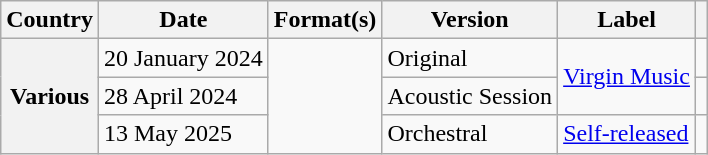<table class="wikitable plainrowheaders">
<tr>
<th scope="col">Country</th>
<th scope="col">Date</th>
<th scope="col">Format(s)</th>
<th scope="col">Version</th>
<th scope="col">Label</th>
<th scope="col"></th>
</tr>
<tr>
<th scope="row" rowspan="3">Various</th>
<td>20 January 2024</td>
<td rowspan="3"></td>
<td>Original</td>
<td rowspan="2"><a href='#'>Virgin Music</a></td>
<td></td>
</tr>
<tr>
<td>28 April 2024</td>
<td>Acoustic Session</td>
<td></td>
</tr>
<tr>
<td>13 May 2025</td>
<td>Orchestral</td>
<td><a href='#'>Self-released</a></td>
<td></td>
</tr>
</table>
